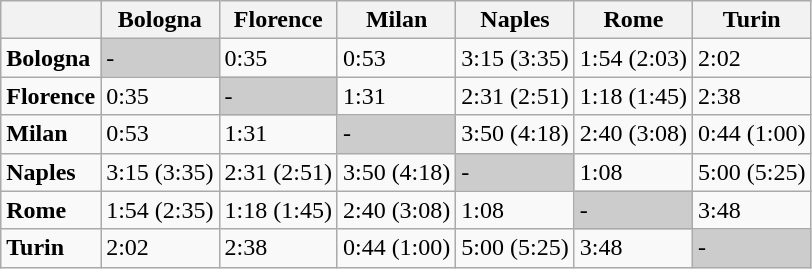<table class="wikitable">
<tr>
<th></th>
<th>Bologna</th>
<th>Florence</th>
<th>Milan</th>
<th>Naples</th>
<th>Rome</th>
<th>Turin</th>
</tr>
<tr>
<td><strong>Bologna</strong></td>
<td style="background:#ccc;">-</td>
<td>0:35</td>
<td>0:53</td>
<td>3:15 (3:35)</td>
<td>1:54 (2:03)</td>
<td>2:02</td>
</tr>
<tr>
<td><strong>Florence</strong></td>
<td>0:35</td>
<td style="background:#ccc;">-</td>
<td>1:31</td>
<td>2:31 (2:51)</td>
<td>1:18 (1:45)</td>
<td>2:38</td>
</tr>
<tr>
<td><strong>Milan</strong></td>
<td>0:53</td>
<td>1:31</td>
<td style="background:#ccc;">-</td>
<td>3:50 (4:18)</td>
<td>2:40 (3:08)</td>
<td>0:44 (1:00)</td>
</tr>
<tr>
<td><strong>Naples</strong></td>
<td>3:15 (3:35)</td>
<td>2:31 (2:51)</td>
<td>3:50 (4:18)</td>
<td style="background:#ccc;">-</td>
<td>1:08</td>
<td>5:00 (5:25)</td>
</tr>
<tr>
<td><strong>Rome</strong></td>
<td>1:54 (2:35)</td>
<td>1:18 (1:45)</td>
<td>2:40 (3:08)</td>
<td>1:08</td>
<td style="background:#ccc;">-</td>
<td>3:48</td>
</tr>
<tr>
<td><strong>Turin</strong></td>
<td>2:02</td>
<td>2:38</td>
<td>0:44 (1:00)</td>
<td>5:00 (5:25)</td>
<td>3:48</td>
<td style="background:#ccc;">-</td>
</tr>
</table>
